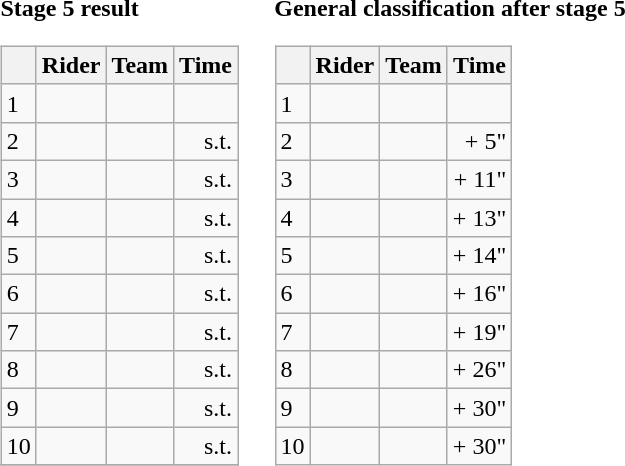<table>
<tr>
<td><strong>Stage 5 result</strong><br><table class="wikitable">
<tr>
<th></th>
<th>Rider</th>
<th>Team</th>
<th>Time</th>
</tr>
<tr>
<td>1</td>
<td></td>
<td></td>
<td align="right"></td>
</tr>
<tr>
<td>2</td>
<td> </td>
<td></td>
<td align="right">s.t.</td>
</tr>
<tr>
<td>3</td>
<td></td>
<td></td>
<td align="right">s.t.</td>
</tr>
<tr>
<td>4</td>
<td></td>
<td></td>
<td align="right">s.t.</td>
</tr>
<tr>
<td>5</td>
<td></td>
<td></td>
<td align="right">s.t.</td>
</tr>
<tr>
<td>6</td>
<td></td>
<td></td>
<td align="right">s.t.</td>
</tr>
<tr>
<td>7</td>
<td></td>
<td></td>
<td align="right">s.t.</td>
</tr>
<tr>
<td>8</td>
<td></td>
<td></td>
<td align="right">s.t.</td>
</tr>
<tr>
<td>9</td>
<td></td>
<td></td>
<td align="right">s.t.</td>
</tr>
<tr>
<td>10</td>
<td></td>
<td></td>
<td align="right">s.t.</td>
</tr>
<tr>
</tr>
</table>
</td>
<td></td>
<td><strong>General classification after stage 5</strong><br><table class="wikitable">
<tr>
<th></th>
<th>Rider</th>
<th>Team</th>
<th>Time</th>
</tr>
<tr>
<td>1</td>
<td> </td>
<td></td>
<td align="right"></td>
</tr>
<tr>
<td>2</td>
<td></td>
<td></td>
<td align="right">+ 5"</td>
</tr>
<tr>
<td>3</td>
<td></td>
<td></td>
<td align="right">+ 11"</td>
</tr>
<tr>
<td>4</td>
<td> </td>
<td></td>
<td align="right">+ 13"</td>
</tr>
<tr>
<td>5</td>
<td></td>
<td></td>
<td align="right">+ 14"</td>
</tr>
<tr>
<td>6</td>
<td></td>
<td></td>
<td align="right">+ 16"</td>
</tr>
<tr>
<td>7</td>
<td></td>
<td></td>
<td align="right">+ 19"</td>
</tr>
<tr>
<td>8</td>
<td></td>
<td></td>
<td align="right">+ 26"</td>
</tr>
<tr>
<td>9</td>
<td></td>
<td></td>
<td align="right">+ 30"</td>
</tr>
<tr>
<td>10</td>
<td></td>
<td></td>
<td align="right">+ 30"</td>
</tr>
</table>
</td>
</tr>
</table>
